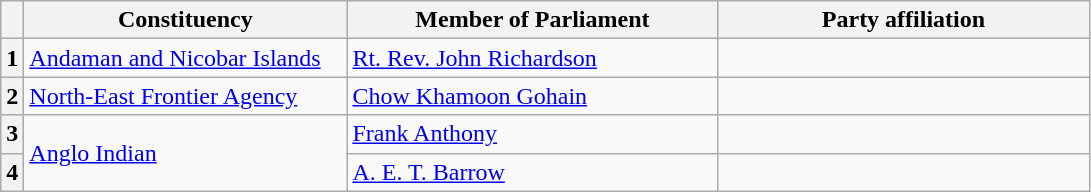<table class="wikitable sortable">
<tr style="text-align:center;">
<th></th>
<th style="width:13em">Constituency</th>
<th style="width:15em">Member of Parliament</th>
<th colspan="2" style="width:15em">Party affiliation</th>
</tr>
<tr>
<th>1</th>
<td><a href='#'>Andaman and Nicobar Islands</a></td>
<td><a href='#'>Rt. Rev. John Richardson</a></td>
<td></td>
</tr>
<tr>
<th>2</th>
<td><a href='#'>North-East Frontier Agency</a></td>
<td><a href='#'>Chow Khamoon Gohain</a></td>
<td></td>
</tr>
<tr>
<th>3</th>
<td rowspan="2"><a href='#'>Anglo Indian</a></td>
<td><a href='#'>Frank Anthony</a></td>
<td></td>
</tr>
<tr>
<th>4</th>
<td><a href='#'>A. E. T. Barrow</a></td>
</tr>
</table>
